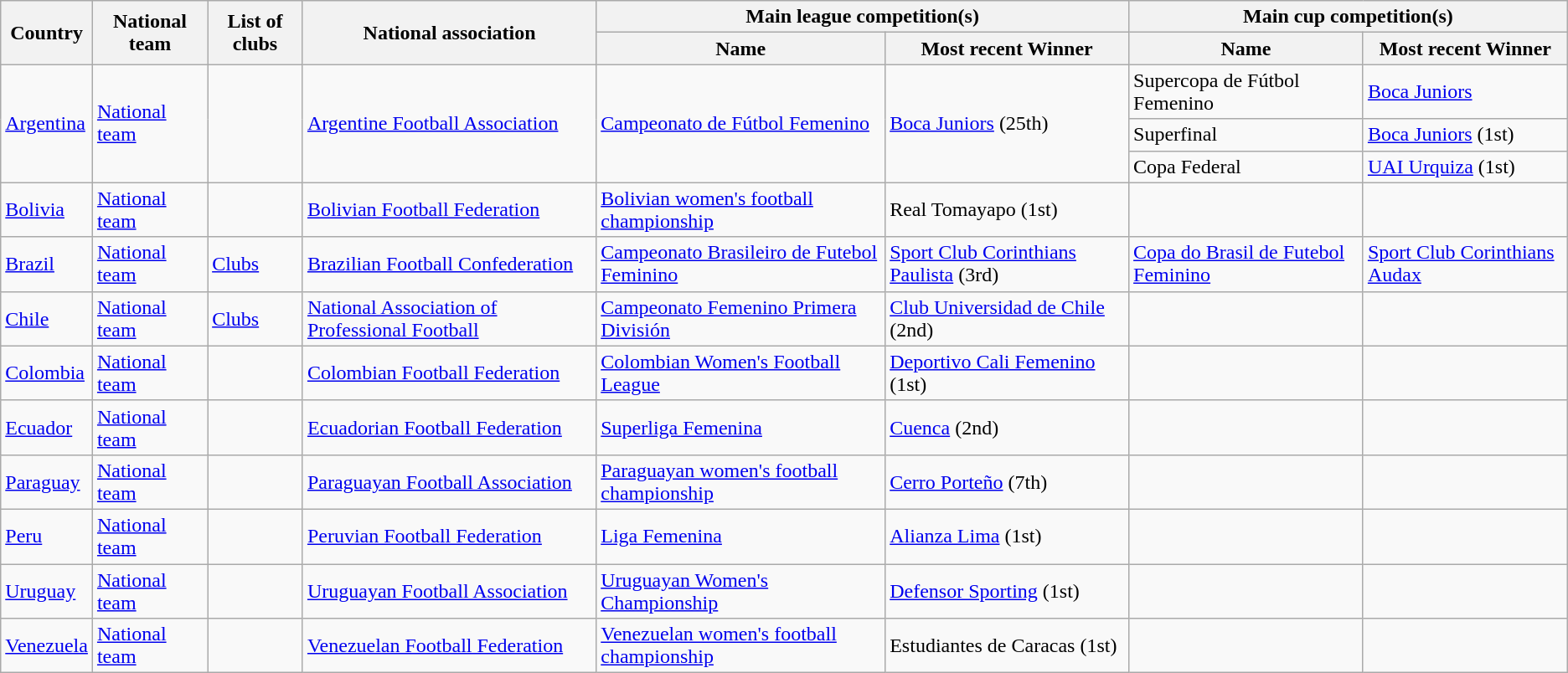<table class="wikitable sortable">
<tr>
<th rowspan="2">Country</th>
<th rowspan="2">National team</th>
<th rowspan="2">List of clubs</th>
<th rowspan="2">National association</th>
<th colspan="2">Main league competition(s)</th>
<th colspan="2">Main cup competition(s)</th>
</tr>
<tr>
<th>Name</th>
<th>Most recent Winner</th>
<th>Name</th>
<th>Most recent Winner</th>
</tr>
<tr>
<td rowspan="3"> <a href='#'>Argentina</a></td>
<td rowspan="3"><a href='#'>National team</a></td>
<td rowspan="3"></td>
<td rowspan="3"><a href='#'>Argentine Football Association</a></td>
<td rowspan="3"><a href='#'>Campeonato de Fútbol Femenino</a></td>
<td rowspan="3"><a href='#'>Boca Juniors</a> (25th)</td>
<td>Supercopa de Fútbol Femenino</td>
<td><a href='#'>Boca Juniors</a><br></td>
</tr>
<tr>
<td>Superfinal</td>
<td><a href='#'>Boca Juniors</a> (1st)</td>
</tr>
<tr>
<td>Copa Federal</td>
<td><a href='#'>UAI Urquiza</a> (1st)</td>
</tr>
<tr>
<td> <a href='#'>Bolivia</a></td>
<td><a href='#'>National team</a></td>
<td></td>
<td><a href='#'>Bolivian Football Federation</a></td>
<td><a href='#'>Bolivian women's football championship</a></td>
<td>Real Tomayapo (1st)</td>
<td></td>
<td></td>
</tr>
<tr>
<td> <a href='#'>Brazil</a></td>
<td><a href='#'>National team</a></td>
<td><a href='#'>Clubs</a></td>
<td><a href='#'>Brazilian Football Confederation</a></td>
<td><a href='#'>Campeonato Brasileiro de Futebol Feminino</a></td>
<td><a href='#'>Sport Club Corinthians Paulista</a> (3rd)</td>
<td><a href='#'>Copa do Brasil de Futebol Feminino</a></td>
<td><a href='#'>Sport Club Corinthians  Audax</a> <br></td>
</tr>
<tr>
<td> <a href='#'>Chile</a></td>
<td><a href='#'>National team</a></td>
<td><a href='#'>Clubs</a></td>
<td><a href='#'>National Association of Professional Football</a></td>
<td><a href='#'>Campeonato Femenino Primera División</a></td>
<td><a href='#'>Club Universidad de Chile</a> (2nd)</td>
<td></td>
<td></td>
</tr>
<tr>
<td> <a href='#'>Colombia</a></td>
<td><a href='#'>National team</a></td>
<td></td>
<td><a href='#'>Colombian Football Federation</a></td>
<td><a href='#'>Colombian Women's Football League</a></td>
<td><a href='#'>Deportivo Cali Femenino</a> (1st)</td>
<td></td>
<td></td>
</tr>
<tr>
<td> <a href='#'>Ecuador</a></td>
<td><a href='#'>National team</a></td>
<td></td>
<td><a href='#'>Ecuadorian Football Federation</a></td>
<td><a href='#'>Superliga Femenina</a></td>
<td><a href='#'>Cuenca</a> (2nd)</td>
<td></td>
<td></td>
</tr>
<tr>
<td> <a href='#'>Paraguay</a></td>
<td><a href='#'>National team</a></td>
<td></td>
<td><a href='#'>Paraguayan Football Association</a></td>
<td><a href='#'>Paraguayan women's football championship</a></td>
<td><a href='#'>Cerro Porteño</a> (7th)</td>
<td></td>
<td></td>
</tr>
<tr>
<td> <a href='#'>Peru</a></td>
<td><a href='#'>National team</a></td>
<td></td>
<td><a href='#'>Peruvian Football Federation</a></td>
<td><a href='#'>Liga Femenina</a></td>
<td><a href='#'>Alianza Lima</a> (1st)</td>
<td></td>
<td></td>
</tr>
<tr>
<td> <a href='#'>Uruguay</a></td>
<td><a href='#'>National team</a></td>
<td></td>
<td><a href='#'>Uruguayan Football Association</a></td>
<td><a href='#'>Uruguayan Women's Championship</a></td>
<td><a href='#'>Defensor Sporting</a> (1st)</td>
<td></td>
<td></td>
</tr>
<tr>
<td> <a href='#'>Venezuela</a></td>
<td><a href='#'>National team</a></td>
<td></td>
<td><a href='#'>Venezuelan Football Federation</a></td>
<td><a href='#'>Venezuelan women's football championship</a></td>
<td>Estudiantes de Caracas (1st)</td>
<td></td>
<td></td>
</tr>
</table>
